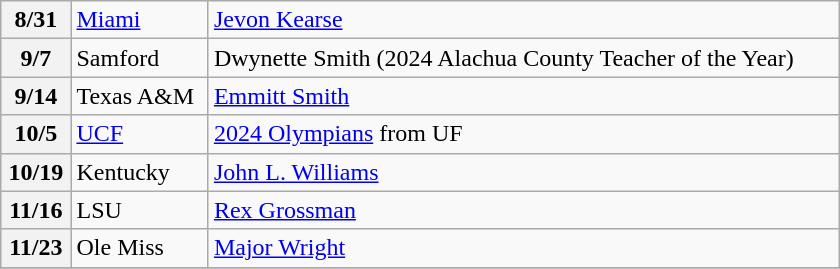<table class="wikitable" style="width:35em">
<tr>
<th>8/31</th>
<td><a href='#'>Miami</a></td>
<td><a href='#'>Jevon Kearse</a></td>
</tr>
<tr>
<th>9/7</th>
<td>Samford</td>
<td>Dwynette Smith (2024 Alachua County Teacher of the Year)</td>
</tr>
<tr>
<th>9/14</th>
<td>Texas A&M</td>
<td><a href='#'>Emmitt Smith</a></td>
</tr>
<tr>
<th>10/5</th>
<td><a href='#'>UCF</a></td>
<td><a href='#'>2024 Olympians</a> from UF</td>
</tr>
<tr>
<th>10/19</th>
<td>Kentucky</td>
<td><a href='#'>John L. Williams</a></td>
</tr>
<tr>
<th>11/16</th>
<td>LSU</td>
<td><a href='#'>Rex Grossman</a></td>
</tr>
<tr>
<th>11/23</th>
<td>Ole Miss</td>
<td><a href='#'>Major Wright</a></td>
</tr>
<tr>
</tr>
</table>
